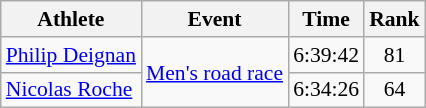<table class=wikitable style="font-size:90%">
<tr>
<th>Athlete</th>
<th>Event</th>
<th>Time</th>
<th>Rank</th>
</tr>
<tr align=center>
<td align=left><a href='#'>Philip Deignan</a></td>
<td align=left rowspan=2><a href='#'>Men's road race</a></td>
<td>6:39:42</td>
<td>81</td>
</tr>
<tr align=center>
<td align=left><a href='#'>Nicolas Roche</a></td>
<td>6:34:26</td>
<td>64</td>
</tr>
</table>
